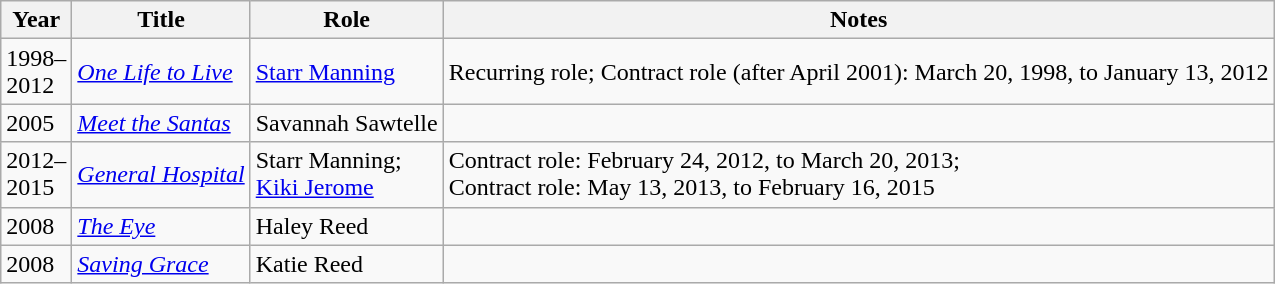<table class="wikitable sortable">
<tr>
<th>Year</th>
<th>Title</th>
<th>Role</th>
<th class="unsortable">Notes</th>
</tr>
<tr>
<td>1998–<br>2012</td>
<td><em><a href='#'>One Life to Live</a></em></td>
<td><a href='#'>Starr Manning</a></td>
<td>Recurring role; Contract role (after April 2001): March 20, 1998, to January 13, 2012</td>
</tr>
<tr>
<td>2005</td>
<td><em><a href='#'>Meet the Santas</a></em></td>
<td>Savannah Sawtelle</td>
<td></td>
</tr>
<tr>
<td>2012–<br>2015</td>
<td><em><a href='#'>General Hospital</a></em></td>
<td>Starr Manning;<br><a href='#'>Kiki Jerome</a></td>
<td>Contract role: February 24, 2012, to March 20, 2013; <br>Contract role: May 13, 2013, to February 16, 2015</td>
</tr>
<tr>
<td>2008</td>
<td><em><a href='#'>The Eye</a></em></td>
<td>Haley Reed</td>
<td></td>
</tr>
<tr>
<td>2008</td>
<td><em><a href='#'>Saving Grace</a></em></td>
<td>Katie Reed</td>
</tr>
</table>
